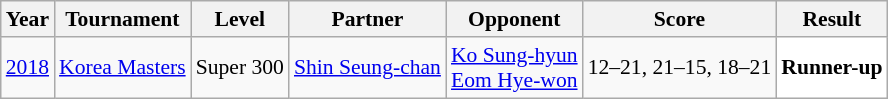<table class="sortable wikitable" style="font-size: 90%;">
<tr>
<th>Year</th>
<th>Tournament</th>
<th>Level</th>
<th>Partner</th>
<th>Opponent</th>
<th>Score</th>
<th>Result</th>
</tr>
<tr>
<td align="center"><a href='#'>2018</a></td>
<td align="left"><a href='#'>Korea Masters</a></td>
<td align="left">Super 300</td>
<td align="left"> <a href='#'>Shin Seung-chan</a></td>
<td align="left"> <a href='#'>Ko Sung-hyun</a><br> <a href='#'>Eom Hye-won</a></td>
<td align="left">12–21, 21–15, 18–21</td>
<td style="text-align:left; background:white"> <strong>Runner-up</strong></td>
</tr>
</table>
